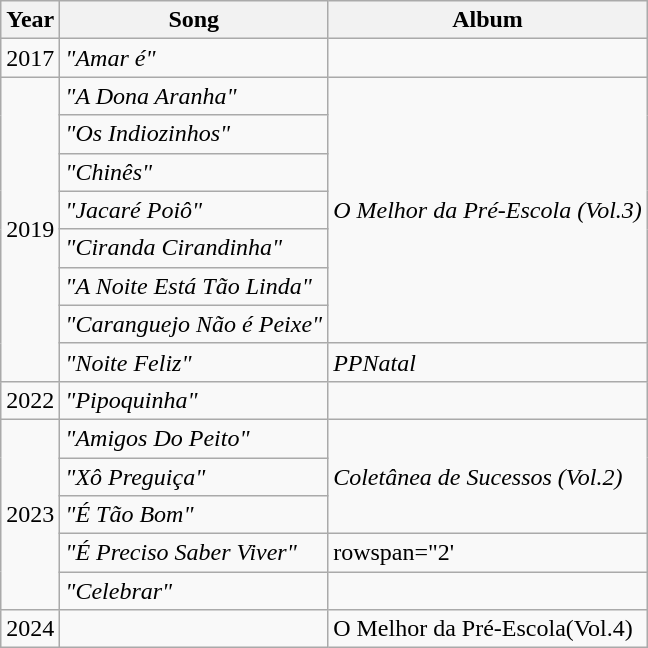<table class="wikitable">
<tr>
<th>Year</th>
<th>Song</th>
<th>Album</th>
</tr>
<tr>
<td>2017</td>
<td><em>"Amar é"</em> </td>
<td></td>
</tr>
<tr>
<td rowspan="8">2019</td>
<td><em>"A Dona Aranha"</em></td>
<td rowspan="7"><em>O Melhor da Pré-Escola (Vol.3)</em></td>
</tr>
<tr>
<td><em>"Os Indiozinhos"</em></td>
</tr>
<tr>
<td><em>"Chinês"</em></td>
</tr>
<tr>
<td><em>"Jacaré Poiô"</em></td>
</tr>
<tr>
<td><em>"Ciranda Cirandinha"</em></td>
</tr>
<tr>
<td><em>"A Noite Está Tão Linda"</em></td>
</tr>
<tr>
<td><em>"Caranguejo Não é Peixe"</em></td>
</tr>
<tr>
<td><em>"Noite Feliz"</em> </td>
<td><em>PPNatal</em></td>
</tr>
<tr>
<td>2022</td>
<td><em>"Pipoquinha"</em></td>
<td></td>
</tr>
<tr>
<td rowspan="5">2023</td>
<td><em>"Amigos Do Peito"</em></td>
<td rowspan="3"><em>Coletânea de Sucessos (Vol.2)</em></td>
</tr>
<tr>
<td><em>"Xô Preguiça"</em></td>
</tr>
<tr>
<td><em>"É Tão Bom"</em></td>
</tr>
<tr>
<td><em>"É Preciso Saber Viver"</em></td>
<td>rowspan="2' </td>
</tr>
<tr>
<td><em>"Celebrar"</em></td>
</tr>
<tr>
<td>2024</td>
<td></td>
<td>O Melhor da Pré-Escola(Vol.4)</td>
</tr>
</table>
